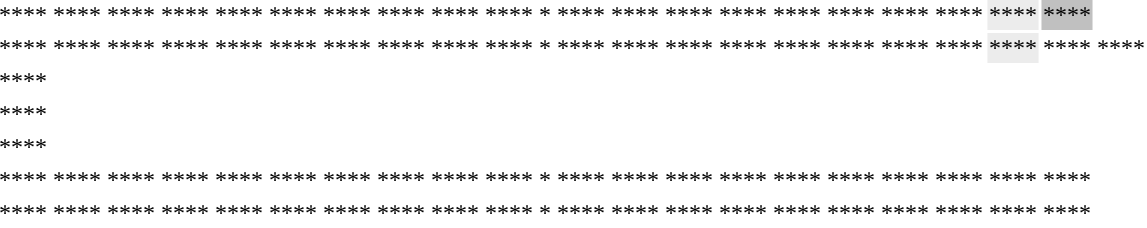<table style="margin: 1em auto;">
<tr ---->
<td><span>****</span></td>
<td><span>****</span></td>
<td><span>****</span></td>
<td><span>****</span></td>
<td><span>****</span></td>
<td><span>****</span></td>
<td><span>****</span></td>
<td><span>****</span></td>
<td><span>****</span></td>
<td><span>****</span></td>
<td bgcolor="#FFFFFF" border="1"><span>*</span></td>
<td><span>****</span></td>
<td><span>****</span></td>
<td><span>****</span></td>
<td><span>****</span></td>
<td><span>****</span></td>
<td><span>****</span></td>
<td><span>****</span></td>
<td><span>****</span></td>
<td bgcolor="#ECECEC" border="1"><span>****</span></td>
<td bgcolor="#C0C0C0" border="1"><span>****</span></td>
</tr>
<tr ---->
<td><span>****</span></td>
<td><span>****</span></td>
<td><span>****</span></td>
<td><span>****</span></td>
<td><span>****</span></td>
<td><span>****</span></td>
<td><span>****</span></td>
<td><span>****</span></td>
<td><span>****</span></td>
<td><span>****</span></td>
<td bgcolor="#FFFFFF" border="1"><span>*</span></td>
<td><span>****</span></td>
<td><span>****</span></td>
<td><span>****</span></td>
<td><span>****</span></td>
<td><span>****</span></td>
<td><span>****</span></td>
<td><span>****</span></td>
<td><span>****</span></td>
<td bgcolor="#ECECEC" border="1"><span>****</span></td>
<td><span>****</span></td>
<td bgcolor="#FFFFFF" border="1"><span>****</span></td>
</tr>
<tr ---->
<td border="1"><span>****</span></td>
</tr>
<tr ---->
<td><span>****</span></td>
</tr>
<tr ---->
<td border="1"><span>****</span></td>
</tr>
<tr ---->
<td><span>****</span></td>
<td><span>****</span></td>
<td><span>****</span></td>
<td><span>****</span></td>
<td><span>****</span></td>
<td><span>****</span></td>
<td><span>****</span></td>
<td><span>****</span></td>
<td><span>****</span></td>
<td><span>****</span></td>
<td bgcolor="#FFFFFF" border="1"><span>*</span></td>
<td><span>****</span></td>
<td><span>****</span></td>
<td><span>****</span></td>
<td><span>****</span></td>
<td><span>****</span></td>
<td><span>****</span></td>
<td><span>****</span></td>
<td><span>****</span></td>
<td><span>****</span></td>
<td bgcolor="#FFFFFF" border="1"><span>****</span></td>
</tr>
<tr ---->
<td><span>****</span></td>
<td><span>****</span></td>
<td><span>****</span></td>
<td><span>****</span></td>
<td><span>****</span></td>
<td><span>****</span></td>
<td><span>****</span></td>
<td><span>****</span></td>
<td><span>****</span></td>
<td><span>****</span></td>
<td bgcolor="#FFFFFF" border="1"><span>*</span></td>
<td><span>****</span></td>
<td><span>****</span></td>
<td><span>****</span></td>
<td><span>****</span></td>
<td><span>****</span></td>
<td><span>****</span></td>
<td><span>****</span></td>
<td><span>****</span></td>
<td><span>****</span></td>
<td bgcolor="#FFFFFF" border="1"><span>****</span></td>
</tr>
</table>
